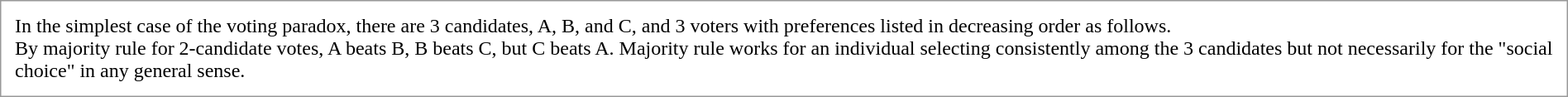<table style="border:1px solid #999; text-align:leftcenter; margin: auto;" cellspacing="10">
<tr>
<td>In the simplest case of the voting paradox, there are 3 candidates, A, B, and C, and 3 voters with preferences listed in decreasing order as follows.<br>By majority rule for 2-candidate votes, A beats B, B beats C, but C beats A.  Majority rule works for an individual selecting consistently among the 3 candidates but not necessarily for the "social choice" in any general sense.</td>
</tr>
</table>
